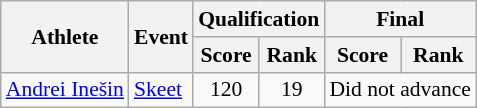<table class="wikitable" style="font-size:90%">
<tr>
<th rowspan="2">Athlete</th>
<th rowspan="2">Event</th>
<th colspan="2">Qualification</th>
<th colspan="2">Final</th>
</tr>
<tr>
<th>Score</th>
<th>Rank</th>
<th>Score</th>
<th>Rank</th>
</tr>
<tr>
<td><a href='#'>Andrei Inešin</a></td>
<td><a href='#'>Skeet</a></td>
<td align="center">120</td>
<td align="center">19</td>
<td colspan="2"  align="center">Did not advance</td>
</tr>
</table>
